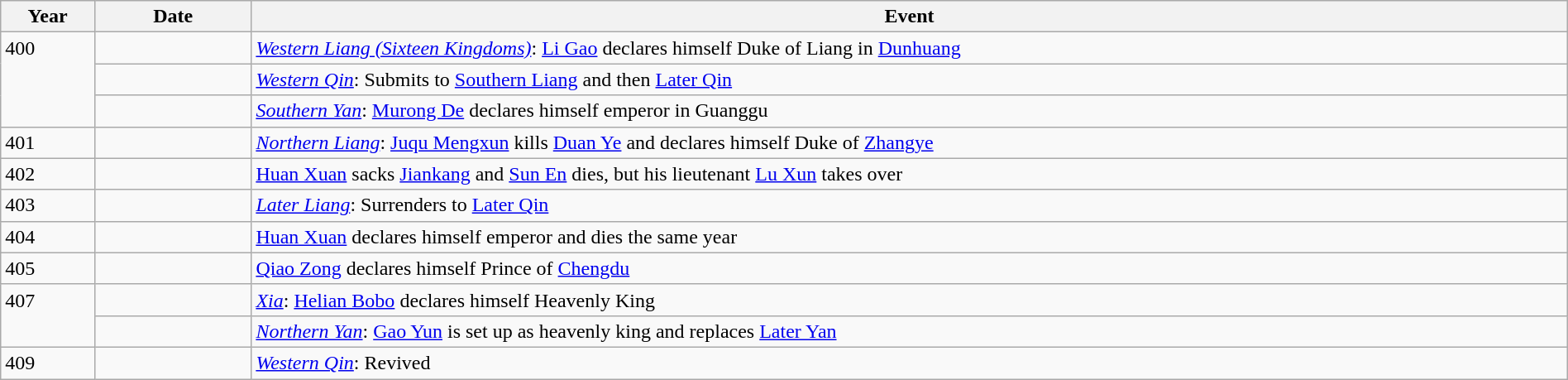<table class="wikitable" style="width:100%;">
<tr>
<th style="width:6%">Year</th>
<th style="width:10%">Date</th>
<th>Event</th>
</tr>
<tr>
<td rowspan="3" style="vertical-align:top;">400</td>
<td></td>
<td><em><a href='#'>Western Liang (Sixteen Kingdoms)</a></em>: <a href='#'>Li Gao</a> declares himself Duke of Liang in <a href='#'>Dunhuang</a></td>
</tr>
<tr>
<td></td>
<td><em><a href='#'>Western Qin</a></em>: Submits to <a href='#'>Southern Liang</a> and then <a href='#'>Later Qin</a></td>
</tr>
<tr>
<td></td>
<td><em><a href='#'>Southern Yan</a></em>: <a href='#'>Murong De</a> declares himself emperor in Guanggu</td>
</tr>
<tr>
<td>401</td>
<td></td>
<td><em><a href='#'>Northern Liang</a></em>: <a href='#'>Juqu Mengxun</a> kills <a href='#'>Duan Ye</a> and declares himself Duke of <a href='#'>Zhangye</a></td>
</tr>
<tr>
<td>402</td>
<td></td>
<td><a href='#'>Huan Xuan</a> sacks <a href='#'>Jiankang</a> and <a href='#'>Sun En</a> dies, but his lieutenant <a href='#'>Lu Xun</a> takes over</td>
</tr>
<tr>
<td>403</td>
<td></td>
<td><em><a href='#'>Later Liang</a></em>: Surrenders to <a href='#'>Later Qin</a></td>
</tr>
<tr>
<td>404</td>
<td></td>
<td><a href='#'>Huan Xuan</a> declares himself emperor and dies the same year</td>
</tr>
<tr>
<td>405</td>
<td></td>
<td><a href='#'>Qiao Zong</a> declares himself Prince of <a href='#'>Chengdu</a></td>
</tr>
<tr>
<td rowspan="2" style="vertical-align:top;">407</td>
<td></td>
<td><em><a href='#'>Xia</a></em>: <a href='#'>Helian Bobo</a> declares himself Heavenly King</td>
</tr>
<tr>
<td></td>
<td><em><a href='#'>Northern Yan</a></em>: <a href='#'>Gao Yun</a> is set up as heavenly king and replaces <a href='#'>Later Yan</a></td>
</tr>
<tr>
<td>409</td>
<td></td>
<td><em><a href='#'>Western Qin</a></em>: Revived</td>
</tr>
</table>
